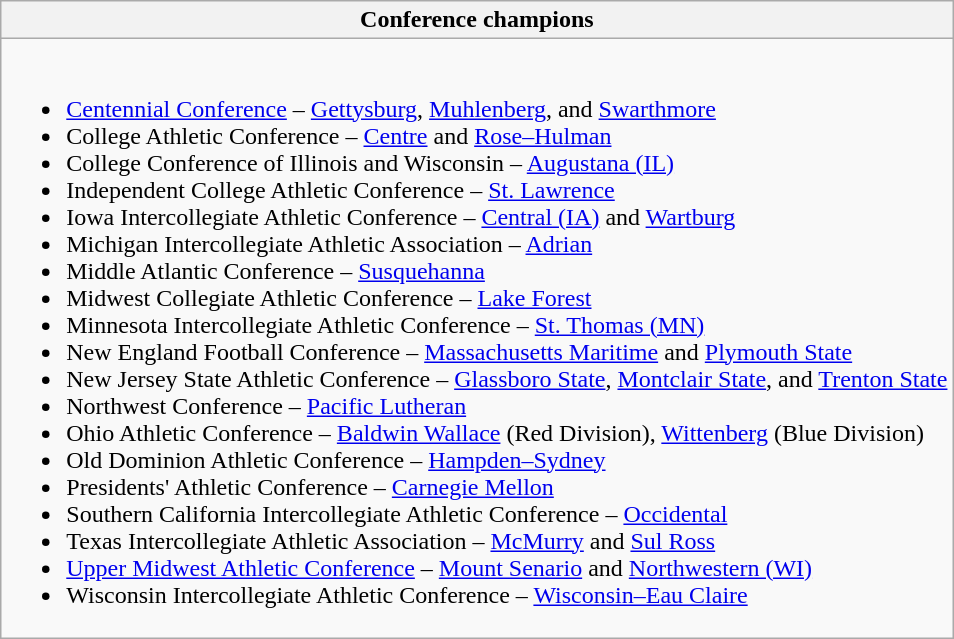<table class="wikitable">
<tr>
<th>Conference champions</th>
</tr>
<tr>
<td><br><ul><li><a href='#'>Centennial Conference</a> – <a href='#'>Gettysburg</a>, <a href='#'>Muhlenberg</a>, and <a href='#'>Swarthmore</a></li><li>College Athletic Conference – <a href='#'>Centre</a> and <a href='#'>Rose–Hulman</a></li><li>College Conference of Illinois and Wisconsin – <a href='#'>Augustana (IL)</a></li><li>Independent College Athletic Conference – <a href='#'>St. Lawrence</a></li><li>Iowa Intercollegiate Athletic Conference – <a href='#'>Central (IA)</a> and <a href='#'>Wartburg</a></li><li>Michigan Intercollegiate Athletic Association – <a href='#'>Adrian</a></li><li>Middle Atlantic Conference – <a href='#'>Susquehanna</a></li><li>Midwest Collegiate Athletic Conference – <a href='#'>Lake Forest</a></li><li>Minnesota Intercollegiate Athletic Conference – <a href='#'>St. Thomas (MN)</a></li><li>New England Football Conference – <a href='#'>Massachusetts Maritime</a> and <a href='#'>Plymouth State</a></li><li>New Jersey State Athletic Conference – <a href='#'>Glassboro State</a>, <a href='#'>Montclair State</a>, and <a href='#'>Trenton State</a></li><li>Northwest Conference – <a href='#'>Pacific Lutheran</a></li><li>Ohio Athletic Conference – <a href='#'>Baldwin Wallace</a> (Red Division), <a href='#'>Wittenberg</a> (Blue Division)</li><li>Old Dominion Athletic Conference – <a href='#'>Hampden–Sydney</a></li><li>Presidents' Athletic Conference – <a href='#'>Carnegie Mellon</a></li><li>Southern California Intercollegiate Athletic Conference – <a href='#'>Occidental</a></li><li>Texas Intercollegiate Athletic Association – <a href='#'>McMurry</a> and <a href='#'>Sul Ross</a></li><li><a href='#'>Upper Midwest Athletic Conference</a> – <a href='#'>Mount Senario</a> and <a href='#'>Northwestern (WI)</a></li><li>Wisconsin Intercollegiate Athletic Conference – <a href='#'>Wisconsin–Eau Claire</a></li></ul></td>
</tr>
</table>
